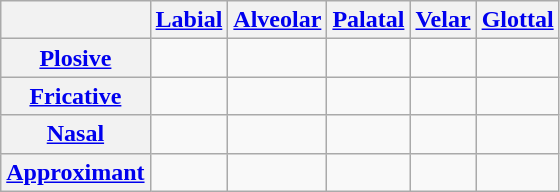<table class="wikitable">
<tr>
<th></th>
<th><a href='#'>Labial</a></th>
<th><a href='#'>Alveolar</a></th>
<th><a href='#'>Palatal</a></th>
<th><a href='#'>Velar</a></th>
<th><a href='#'>Glottal</a></th>
</tr>
<tr>
<th><a href='#'>Plosive</a></th>
<td></td>
<td></td>
<td></td>
<td></td>
<td> </td>
</tr>
<tr>
<th><a href='#'>Fricative</a></th>
<td> </td>
<td></td>
<td></td>
<td></td>
<td></td>
</tr>
<tr>
<th><a href='#'>Nasal</a></th>
<td></td>
<td></td>
<td></td>
<td></td>
<td></td>
</tr>
<tr>
<th><a href='#'>Approximant</a></th>
<td></td>
<td></td>
<td></td>
<td></td>
<td></td>
</tr>
</table>
